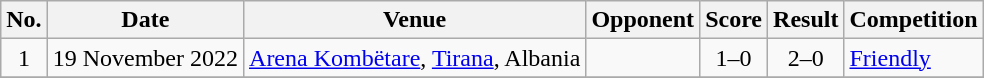<table class="wikitable sortable">
<tr>
<th scope="col">No.</th>
<th scope="col">Date</th>
<th scope="col">Venue</th>
<th scope="col">Opponent</th>
<th scope="col">Score</th>
<th scope="col">Result</th>
<th scope="col">Competition</th>
</tr>
<tr>
<td style="text-align:center">1</td>
<td>19 November 2022</td>
<td><a href='#'>Arena Kombëtare</a>, <a href='#'>Tirana</a>, Albania</td>
<td></td>
<td style="text-align:center">1–0</td>
<td style="text-align:center">2–0</td>
<td><a href='#'>Friendly</a></td>
</tr>
<tr>
</tr>
</table>
